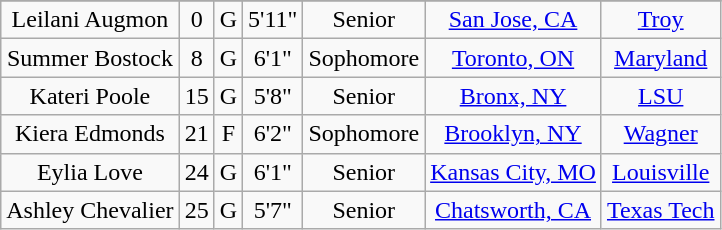<table class="wikitable sortable" style="text-align: center">
<tr align=center>
</tr>
<tr>
<td>Leilani Augmon</td>
<td>0</td>
<td>G</td>
<td>5'11"</td>
<td> Senior</td>
<td><a href='#'>San Jose, CA</a></td>
<td><a href='#'>Troy</a></td>
</tr>
<tr>
<td>Summer Bostock</td>
<td>8</td>
<td>G</td>
<td>6'1"</td>
<td>Sophomore</td>
<td><a href='#'>Toronto, ON</a></td>
<td><a href='#'>Maryland</a></td>
</tr>
<tr>
<td>Kateri Poole</td>
<td>15</td>
<td>G</td>
<td>5'8"</td>
<td>Senior</td>
<td><a href='#'>Bronx, NY</a></td>
<td><a href='#'>LSU</a></td>
</tr>
<tr>
<td>Kiera Edmonds</td>
<td>21</td>
<td>F</td>
<td>6'2"</td>
<td>Sophomore</td>
<td><a href='#'>Brooklyn, NY</a></td>
<td><a href='#'>Wagner</a></td>
</tr>
<tr>
<td>Eylia Love</td>
<td>24</td>
<td>G</td>
<td>6'1"</td>
<td>Senior</td>
<td><a href='#'>Kansas City, MO</a></td>
<td><a href='#'>Louisville</a></td>
</tr>
<tr>
<td>Ashley Chevalier</td>
<td>25</td>
<td>G</td>
<td>5'7"</td>
<td>Senior</td>
<td><a href='#'>Chatsworth, CA</a></td>
<td><a href='#'>Texas Tech</a></td>
</tr>
</table>
